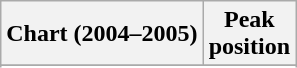<table class="wikitable sortable">
<tr>
<th>Chart (2004–2005)</th>
<th>Peak<br>position</th>
</tr>
<tr>
</tr>
<tr>
</tr>
<tr>
</tr>
<tr>
</tr>
<tr>
</tr>
<tr>
</tr>
<tr>
</tr>
<tr>
</tr>
</table>
